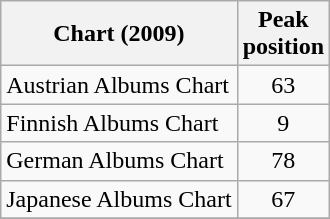<table class="wikitable">
<tr>
<th align="left">Chart (2009)</th>
<th align="left">Peak<br>position</th>
</tr>
<tr>
<td align="left">Austrian Albums Chart</td>
<td align="center">63</td>
</tr>
<tr>
<td align="left">Finnish Albums Chart</td>
<td align="center">9</td>
</tr>
<tr>
<td align="left">German Albums Chart</td>
<td align="center">78</td>
</tr>
<tr>
<td align="left">Japanese Albums Chart</td>
<td align="center">67</td>
</tr>
<tr>
</tr>
</table>
